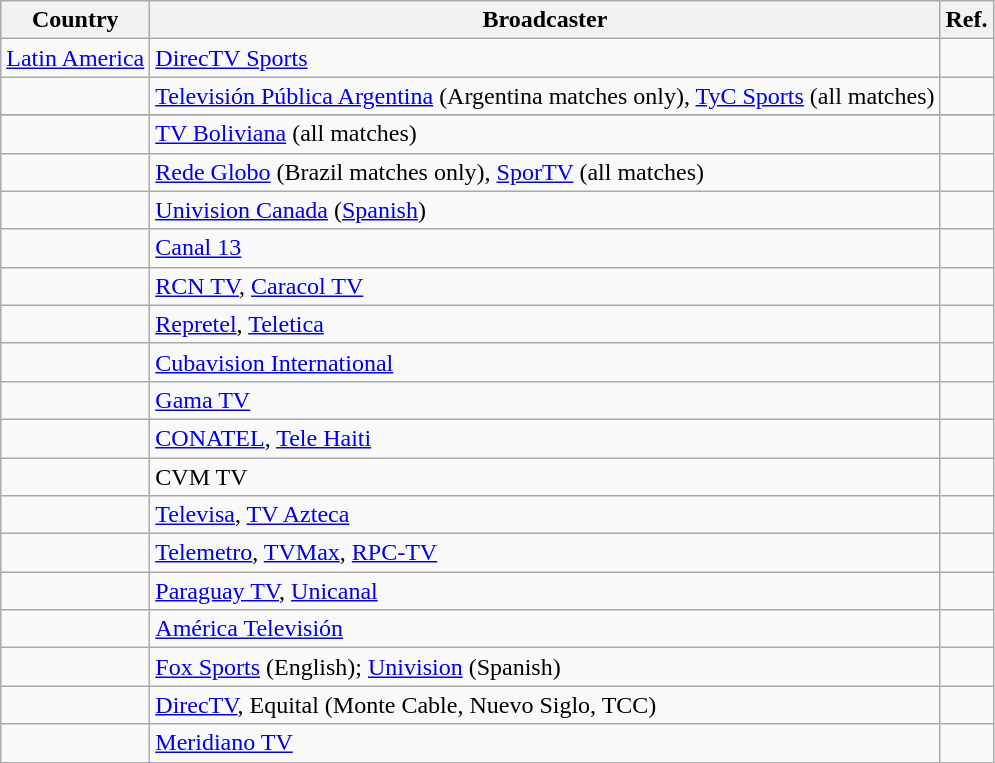<table class="wikitable">
<tr>
<th>Country</th>
<th>Broadcaster</th>
<th>Ref.</th>
</tr>
<tr>
<td> <a href='#'>Latin America</a></td>
<td><a href='#'>DirecTV Sports</a></td>
<td></td>
</tr>
<tr>
<td></td>
<td><a href='#'>Televisión Pública Argentina</a> (Argentina matches only), <a href='#'>TyC Sports</a> (all matches)</td>
<td></td>
</tr>
<tr>
</tr>
<tr>
<td></td>
<td><a href='#'>TV Boliviana</a> (all matches)</td>
<td></td>
</tr>
<tr>
<td></td>
<td><a href='#'>Rede Globo</a> (Brazil matches only), <a href='#'>SporTV</a> (all matches)</td>
<td></td>
</tr>
<tr>
<td></td>
<td><a href='#'>Univision Canada</a> (<a href='#'>Spanish</a>)</td>
<td></td>
</tr>
<tr>
<td></td>
<td><a href='#'>Canal 13</a></td>
<td></td>
</tr>
<tr>
<td></td>
<td><a href='#'>RCN TV</a>, <a href='#'>Caracol TV</a></td>
<td></td>
</tr>
<tr>
<td></td>
<td><a href='#'>Repretel</a>, <a href='#'>Teletica</a></td>
<td></td>
</tr>
<tr>
<td></td>
<td><a href='#'>Cubavision International</a></td>
<td></td>
</tr>
<tr>
<td></td>
<td><a href='#'>Gama TV</a></td>
<td></td>
</tr>
<tr>
<td></td>
<td><a href='#'>CONATEL</a>, <a href='#'>Tele Haiti</a></td>
<td></td>
</tr>
<tr>
<td></td>
<td>CVM TV</td>
<td></td>
</tr>
<tr>
<td></td>
<td><a href='#'>Televisa</a>, <a href='#'>TV Azteca</a></td>
<td></td>
</tr>
<tr>
<td></td>
<td><a href='#'>Telemetro</a>, <a href='#'>TVMax</a>, <a href='#'>RPC-TV</a></td>
<td></td>
</tr>
<tr>
<td></td>
<td><a href='#'>Paraguay TV</a>, <a href='#'>Unicanal</a></td>
<td></td>
</tr>
<tr>
<td></td>
<td><a href='#'>América Televisión</a></td>
<td></td>
</tr>
<tr>
<td></td>
<td><a href='#'>Fox Sports</a> (English); <a href='#'>Univision</a> (Spanish)</td>
<td></td>
</tr>
<tr>
<td></td>
<td><a href='#'>DirecTV</a>, Equital (Monte Cable, Nuevo Siglo, TCC)</td>
<td></td>
</tr>
<tr>
<td></td>
<td><a href='#'>Meridiano TV</a></td>
<td></td>
</tr>
</table>
